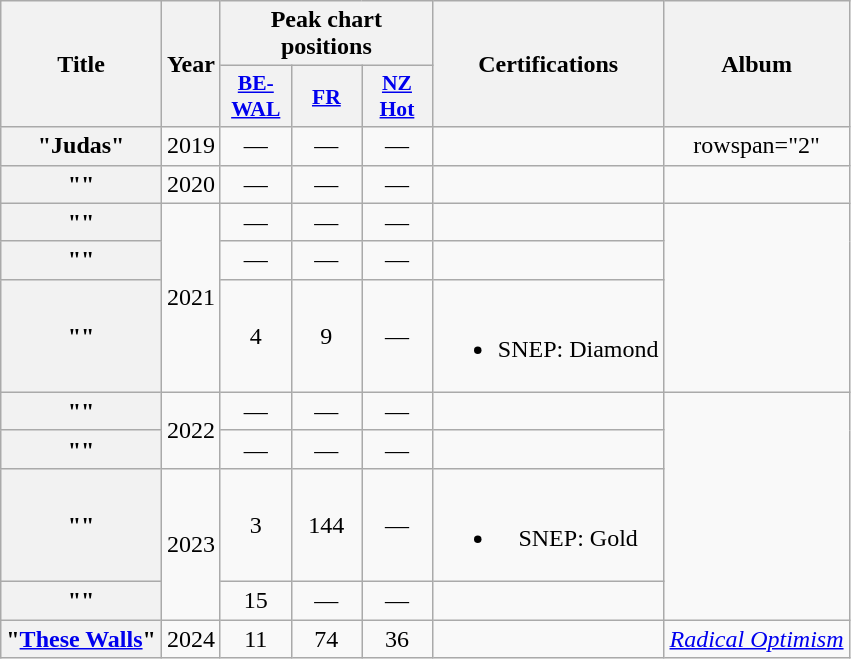<table class="wikitable plainrowheaders" style="text-align:center;">
<tr>
<th scope="col" rowspan="2">Title</th>
<th scope="col" rowspan="2">Year</th>
<th scope="col" colspan="3">Peak chart positions</th>
<th scope="col" rowspan="2">Certifications</th>
<th scope="col" rowspan="2">Album</th>
</tr>
<tr>
<th scope="col" style="width:2.8em;font-size:90%;"><a href='#'>BE-WAL</a><br></th>
<th scope="col" style="width:2.8em;font-size:90%;"><a href='#'>FR</a><br></th>
<th scope="col" style="width:2.8em;font-size:90%;"><a href='#'>NZ Hot</a><br></th>
</tr>
<tr>
<th scope="row">"Judas"</th>
<td>2019</td>
<td>—</td>
<td>—</td>
<td>—</td>
<td></td>
<td>rowspan="2" </td>
</tr>
<tr>
<th scope="row">""</th>
<td>2020</td>
<td>—</td>
<td>—</td>
<td>—</td>
<td></td>
</tr>
<tr>
<th scope="row">""</th>
<td rowspan="3">2021</td>
<td>—</td>
<td>—</td>
<td>—</td>
<td></td>
<td rowspan="3"></td>
</tr>
<tr>
<th scope="row">""</th>
<td>—</td>
<td>—</td>
<td>—</td>
<td></td>
</tr>
<tr>
<th scope="row">""</th>
<td>4</td>
<td>9</td>
<td>—</td>
<td><br><ul><li>SNEP: Diamond</li></ul></td>
</tr>
<tr>
<th scope="row">""</th>
<td rowspan="2">2022</td>
<td>—</td>
<td>—</td>
<td>—</td>
<td></td>
<td rowspan="4"></td>
</tr>
<tr>
<th scope="row">""</th>
<td>—</td>
<td>—</td>
<td>—</td>
<td></td>
</tr>
<tr>
<th scope="row">""</th>
<td rowspan="2">2023</td>
<td>3</td>
<td>144</td>
<td>—</td>
<td><br><ul><li>SNEP: Gold</li></ul></td>
</tr>
<tr>
<th scope="row">""</th>
<td>15</td>
<td>—</td>
<td>—</td>
<td></td>
</tr>
<tr>
<th scope="row">"<a href='#'>These Walls</a>"<br></th>
<td>2024</td>
<td>11<br></td>
<td>74<br></td>
<td>36</td>
<td></td>
<td><em><a href='#'>Radical Optimism</a></em></td>
</tr>
</table>
